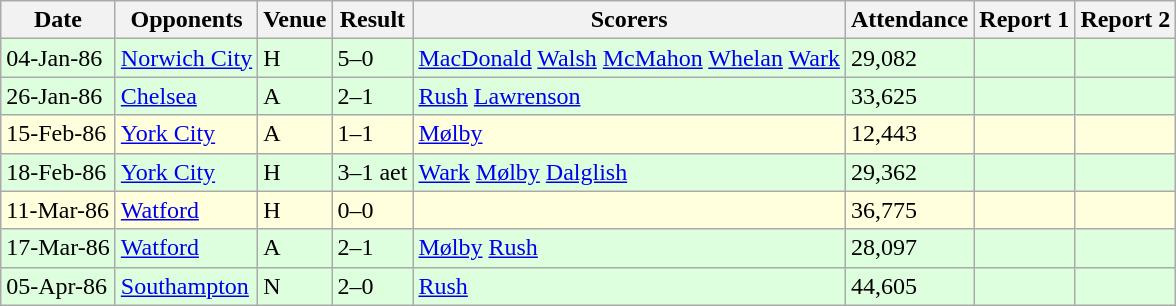<table class=wikitable>
<tr>
<th>Date</th>
<th>Opponents</th>
<th>Venue</th>
<th>Result</th>
<th>Scorers</th>
<th>Attendance</th>
<th>Report 1</th>
<th>Report 2</th>
</tr>
<tr bgcolor="#ddffdd">
<td>04-Jan-86</td>
<td><a href='#'>Norwich City</a></td>
<td>H</td>
<td>5–0</td>
<td><a href='#'>MacDonald</a>  <a href='#'>Walsh</a>  <a href='#'>McMahon</a>  <a href='#'>Whelan</a>  <a href='#'>Wark</a> </td>
<td>29,082</td>
<td></td>
<td></td>
</tr>
<tr bgcolor="#ddffdd">
<td>26-Jan-86</td>
<td><a href='#'>Chelsea</a></td>
<td>A</td>
<td>2–1</td>
<td><a href='#'>Rush</a>  <a href='#'>Lawrenson</a>  </td>
<td>33,625</td>
<td></td>
<td></td>
</tr>
<tr bgcolor="#ffffdd">
<td>15-Feb-86</td>
<td><a href='#'>York City</a></td>
<td>A</td>
<td>1–1</td>
<td><a href='#'>Mølby</a> </td>
<td>12,443</td>
<td></td>
<td></td>
</tr>
<tr bgcolor="#ddffdd">
<td>18-Feb-86</td>
<td><a href='#'>York City</a></td>
<td>H</td>
<td>3–1 aet</td>
<td><a href='#'>Wark</a>  <a href='#'>Mølby</a>  <a href='#'>Dalglish</a> </td>
<td>29,362</td>
<td></td>
<td></td>
</tr>
<tr bgcolor="#ffffdd">
<td>11-Mar-86</td>
<td><a href='#'>Watford</a></td>
<td>H</td>
<td>0–0</td>
<td></td>
<td>36,775</td>
<td></td>
<td></td>
</tr>
<tr bgcolor="#ddffdd">
<td>17-Mar-86</td>
<td><a href='#'>Watford</a></td>
<td>A</td>
<td>2–1</td>
<td><a href='#'>Mølby</a>  <a href='#'>Rush</a> </td>
<td>28,097</td>
<td></td>
<td></td>
</tr>
<tr bgcolor="#ddffdd">
<td>05-Apr-86</td>
<td><a href='#'>Southampton</a></td>
<td>N</td>
<td>2–0</td>
<td><a href='#'>Rush</a> </td>
<td>44,605</td>
<td></td>
<td></td>
</tr>
</table>
